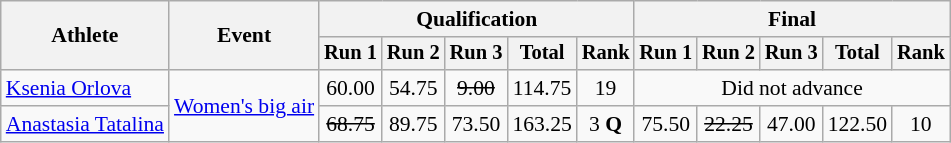<table class=wikitable style="text-align:center; font-size:90%">
<tr>
<th rowspan=2>Athlete</th>
<th rowspan=2>Event</th>
<th colspan=5>Qualification</th>
<th colspan=5>Final</th>
</tr>
<tr style="font-size:95%">
<th>Run 1</th>
<th>Run 2</th>
<th>Run 3</th>
<th>Total</th>
<th>Rank</th>
<th>Run 1</th>
<th>Run 2</th>
<th>Run 3</th>
<th>Total</th>
<th>Rank</th>
</tr>
<tr>
<td align=left><a href='#'>Ksenia Orlova</a></td>
<td align=left rowspan=2><a href='#'>Women's big air</a></td>
<td>60.00</td>
<td>54.75</td>
<td><s>9.00</s></td>
<td>114.75</td>
<td>19</td>
<td colspan=5>Did not advance</td>
</tr>
<tr>
<td align=left><a href='#'>Anastasia Tatalina</a></td>
<td><s>68.75</s></td>
<td>89.75</td>
<td>73.50</td>
<td>163.25</td>
<td>3 <strong>Q</strong></td>
<td>75.50</td>
<td><s>22.25</s></td>
<td>47.00</td>
<td>122.50</td>
<td>10</td>
</tr>
</table>
